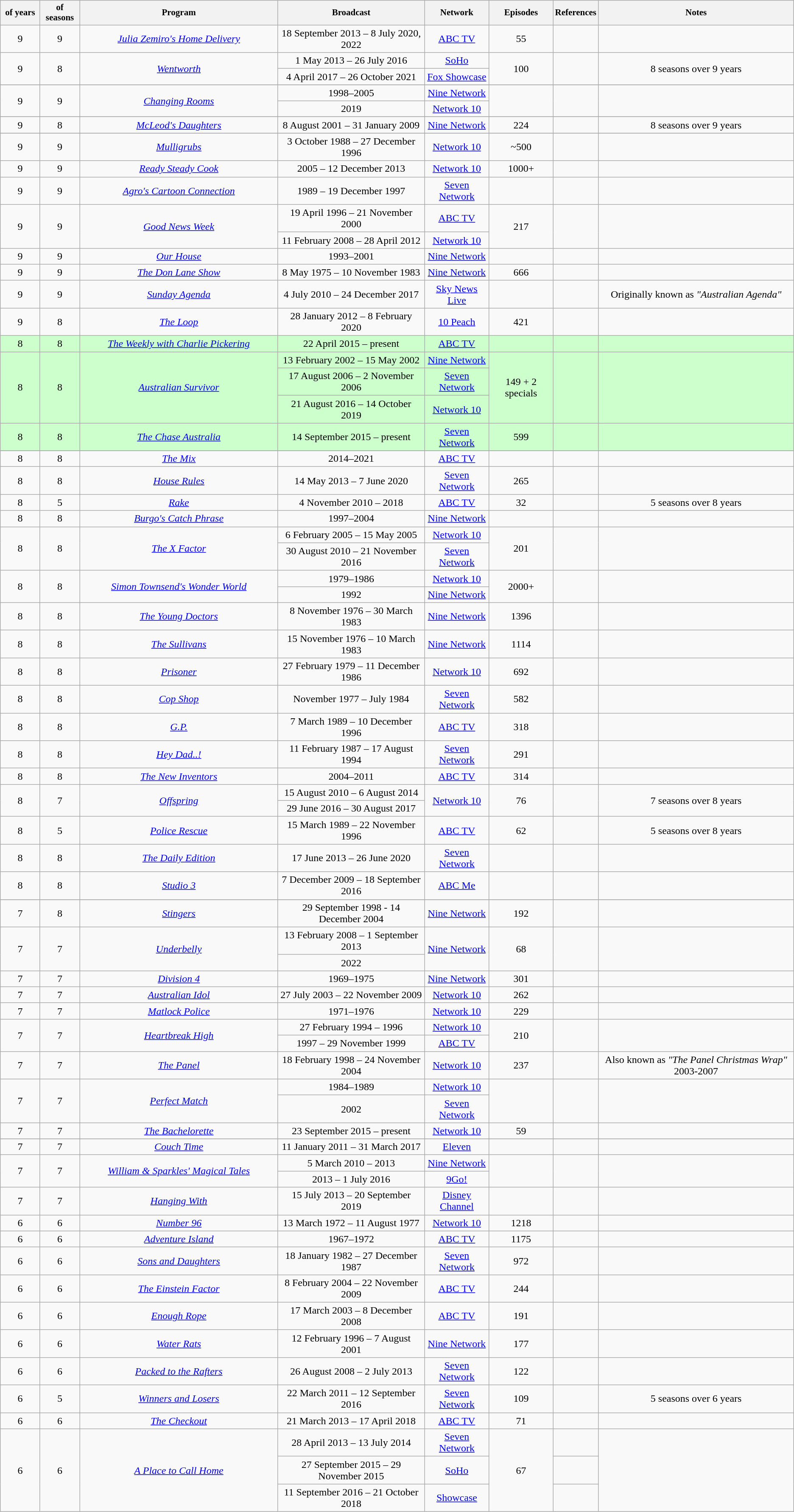<table class="wikitable" style="text-align:center;">
<tr>
<th style="font-size:87.5%; width: 5%"> of years</th>
<th style="font-size:87.5%; width: 5%"> of seasons </th>
<th style="font-size:87.5%; width: 25%">Program</th>
<th style="font-size:87.5%;">Broadcast</th>
<th style="font-size:87.5%;">Network</th>
<th style="font-size:87.5%;">Episodes</th>
<th style="font-size:87.5%;">References</th>
<th style="font-size:87.5%;">Notes</th>
</tr>
<tr>
<td style="text-align:center;">9</td>
<td style="text-align:center;">9</td>
<td style="text-align:center;"><em><a href='#'>Julia Zemiro's Home Delivery</a></em></td>
<td style="text-align:center;">18 September 2013 – 8 July 2020, 2022</td>
<td style="text-align:center;"><a href='#'>ABC TV</a></td>
<td style="text-align:center;">55</td>
<td style="text-align:center;"></td>
<td style="text-align:center;"></td>
</tr>
<tr>
<td rowspan="2" style="text-align:center;">9</td>
<td rowspan="2" style="text-align:center;">8</td>
<td rowspan="2" style="text-align:center;"><em><a href='#'>Wentworth</a></em></td>
<td style="text-align:center;">1 May 2013 – 26 July 2016</td>
<td style="text-align:center;"><a href='#'>SoHo</a></td>
<td rowspan="2" style="text-align:center;">100</td>
<td rowspan="2" style="text-align:center;"></td>
<td rowspan="2" style="text-align:center;">8 seasons over 9 years</td>
</tr>
<tr>
<td>4 April 2017 – 26 October 2021</td>
<td><a href='#'>Fox Showcase</a></td>
</tr>
<tr>
</tr>
<tr>
<td rowspan="2">9</td>
<td rowspan="2">9</td>
<td rowspan="2"><em><a href='#'>Changing Rooms</a></em></td>
<td>1998–2005</td>
<td><a href='#'>Nine Network</a></td>
<td rowspan="2"></td>
<td rowspan="2"></td>
<td rowspan="2" style="text-align:center;"></td>
</tr>
<tr>
<td>2019</td>
<td><a href='#'>Network 10</a></td>
</tr>
<tr>
</tr>
<tr>
<td style="text-align:center;">9</td>
<td style="text-align:center;">8</td>
<td style="text-align:center;"><em><a href='#'>McLeod's Daughters</a></em></td>
<td style="text-align:center;">8 August 2001 – 31 January 2009</td>
<td style="text-align:center;"><a href='#'>Nine Network</a></td>
<td style="text-align:center;">224</td>
<td style="text-align:center;"></td>
<td style="text-align:center;">8 seasons over 9 years</td>
</tr>
<tr style="text-align:center;">
</tr>
<tr>
<td>9</td>
<td>9</td>
<td><em><a href='#'>Mulligrubs</a></em></td>
<td>3 October 1988 – 27 December 1996</td>
<td><a href='#'>Network 10</a></td>
<td>~500</td>
<td></td>
<td style="text-align:center;"></td>
</tr>
<tr>
<td style="text-align:center;">9</td>
<td style="text-align:center;">9</td>
<td style="text-align:center;"><em><a href='#'>Ready Steady Cook</a></em></td>
<td style="text-align:center;">2005 – 12 December 2013</td>
<td style="text-align:center;"><a href='#'>Network 10</a></td>
<td style="text-align:center;">1000+</td>
<td style="text-align:center;"></td>
<td style="text-align:center;"></td>
</tr>
<tr style="text-align:center;">
<td>9</td>
<td>9</td>
<td><em><a href='#'>Agro's Cartoon Connection</a></em></td>
<td>1989 – 19 December 1997</td>
<td><a href='#'>Seven Network</a></td>
<td style="text-align:center;"></td>
<td style="text-align:center;"></td>
<td style="text-align:center;"></td>
</tr>
<tr>
<td rowspan="2">9</td>
<td rowspan="2">9</td>
<td rowspan="2"><em><a href='#'>Good News Week</a></em></td>
<td>19 April 1996 – 21 November 2000</td>
<td><a href='#'>ABC TV</a></td>
<td rowspan="2">217</td>
<td rowspan="2"></td>
<td rowspan="2"></td>
</tr>
<tr>
<td>11 February 2008 – 28 April 2012</td>
<td><a href='#'>Network 10</a></td>
</tr>
<tr>
<td style="text-align:center;">9</td>
<td style="text-align:center;">9</td>
<td style="text-align:center;"><em><a href='#'>Our House</a></em></td>
<td style="text-align:center;">1993–2001</td>
<td style="text-align:center;"><a href='#'>Nine Network</a></td>
<td style="text-align:center;"></td>
<td style="text-align:center;"></td>
<td style="text-align:center;"></td>
</tr>
<tr style="text-align:center;">
<td>9</td>
<td>9</td>
<td><em><a href='#'>The Don Lane Show</a></em></td>
<td>8 May 1975 – 10 November 1983</td>
<td><a href='#'>Nine Network</a></td>
<td>666</td>
<td style="text-align:center;"></td>
<td style="text-align:center;"></td>
</tr>
<tr>
<td style="text-align:center;">9</td>
<td style="text-align:center;">9</td>
<td style="text-align:center;"><em><a href='#'>Sunday Agenda</a></em></td>
<td style="text-align:center;">4 July 2010 – 24 December 2017</td>
<td style="text-align:center;"><a href='#'>Sky News Live</a></td>
<td style="text-align:center;"></td>
<td style="text-align:center;"></td>
<td style="text-align:center;">Originally known as <em>"Australian Agenda"</em></td>
</tr>
<tr>
<td style="text-align:center;">9</td>
<td style="text-align:center;">8</td>
<td style="text-align:center;"><em><a href='#'>The Loop</a></em></td>
<td style="text-align:center;">28 January 2012 – 8 February 2020</td>
<td style="text-align:center;"><a href='#'>10 Peach</a></td>
<td style="text-align:center;">421 </td>
<td style="text-align:center;"></td>
<td style="text-align:center;"></td>
</tr>
<tr style="background:#cfc;">
<td style="text-align:center;">8</td>
<td style="text-align:center;">8</td>
<td style="text-align:center;"><em><a href='#'>The Weekly with Charlie Pickering</a></em></td>
<td style="text-align:center;">22 April 2015 – present</td>
<td style="text-align:center;"><a href='#'>ABC TV</a></td>
<td style="text-align:center;"></td>
<td style="text-align:center;"></td>
<td style="text-align:center;"></td>
</tr>
<tr style="background:#cfc;">
<td rowspan="3">8</td>
<td rowspan="3">8</td>
<td rowspan="3"><em><a href='#'>Australian Survivor</a></em></td>
<td>13 February 2002 – 15 May 2002</td>
<td><a href='#'>Nine Network</a></td>
<td rowspan="3">149 + 2 specials</td>
<td rowspan="3"></td>
<td rowspan="3"></td>
</tr>
<tr style="background:#cfc;">
<td>17 August 2006 – 2 November 2006</td>
<td><a href='#'>Seven Network</a></td>
</tr>
<tr style="background:#cfc;">
<td>21 August 2016 – 14 October 2019</td>
<td><a href='#'>Network 10</a></td>
</tr>
<tr style="background:#cfc;">
<td style="text-align:center;">8</td>
<td style="text-align:center;">8</td>
<td style="text-align:center;"><em><a href='#'>The Chase Australia</a></em></td>
<td style="text-align:center;">14 September 2015 – present</td>
<td style="text-align:center;"><a href='#'>Seven Network</a></td>
<td style="text-align:center;">599</td>
<td style="text-align:center;"></td>
<td style="text-align:center;"></td>
</tr>
<tr>
</tr>
<tr>
<td style="text-align:center;">8</td>
<td style="text-align:center;">8</td>
<td style="text-align:center;"><em><a href='#'>The Mix</a></em></td>
<td style="text-align:center;">2014–2021</td>
<td style="text-align:center;"><a href='#'>ABC TV</a></td>
<td style="text-align:center;"></td>
<td style="text-align:center;"></td>
<td style="text-align:center;"></td>
</tr>
<tr>
<td style="text-align:center;">8</td>
<td style="text-align:center;">8</td>
<td style="text-align:center;"><em><a href='#'>House Rules</a></em></td>
<td style="text-align:center;">14 May 2013 – 7 June 2020</td>
<td style="text-align:center;"><a href='#'>Seven Network</a></td>
<td style="text-align:center;">265 </td>
<td style="text-align:center;"></td>
<td style="text-align:center;"></td>
</tr>
<tr>
<td style="text-align:center;">8</td>
<td style="text-align:center;">5</td>
<td style="text-align:center;"><em><a href='#'>Rake</a></em></td>
<td style="text-align:center;">4 November 2010 – 2018</td>
<td style="text-align:center;"><a href='#'>ABC TV</a></td>
<td style="text-align:center;">32 </td>
<td style="text-align:center;"></td>
<td style="text-align:center;">5 seasons over 8 years</td>
</tr>
<tr>
<td>8</td>
<td>8</td>
<td><em><a href='#'>Burgo's Catch Phrase</a></em></td>
<td>1997–2004</td>
<td><a href='#'>Nine Network</a></td>
<td></td>
<td></td>
<td></td>
</tr>
<tr>
<td rowspan="2">8</td>
<td rowspan="2">8</td>
<td rowspan="2"><em><a href='#'>The X Factor</a></em></td>
<td>6 February 2005 – 15 May 2005</td>
<td><a href='#'>Network 10</a></td>
<td rowspan="2">201</td>
<td rowspan="2"></td>
<td rowspan="2"></td>
</tr>
<tr>
<td>30 August 2010 – 21 November 2016</td>
<td><a href='#'>Seven Network</a></td>
</tr>
<tr>
<td rowspan="2">8</td>
<td rowspan="2">8</td>
<td rowspan="2"><em><a href='#'>Simon Townsend's Wonder World</a></em></td>
<td style="text-align:center;">1979–1986</td>
<td style="text-align:center;"><a href='#'>Network 10</a></td>
<td rowspan="2">2000+</td>
<td rowspan="2"></td>
<td rowspan="2"></td>
</tr>
<tr>
<td>1992</td>
<td><a href='#'>Nine Network</a></td>
</tr>
<tr>
<td style="text-align:center;">8</td>
<td style="text-align:center;">8</td>
<td style="text-align:center;"><em><a href='#'>The Young Doctors</a></em></td>
<td style="text-align:center;">8 November 1976 – 30 March 1983</td>
<td style="text-align:center;"><a href='#'>Nine Network</a></td>
<td style="text-align:center;">1396</td>
<td style="text-align:center;"></td>
<td style="text-align:center;"></td>
</tr>
<tr style="text-align:center;">
<td>8</td>
<td>8</td>
<td><em><a href='#'>The Sullivans</a></em></td>
<td>15 November 1976 – 10 March 1983</td>
<td><a href='#'>Nine Network</a></td>
<td>1114</td>
<td></td>
<td style="text-align:center;"></td>
</tr>
<tr>
<td style="text-align:center;">8</td>
<td style="text-align:center;">8</td>
<td style="text-align:center;"><em><a href='#'>Prisoner</a></em></td>
<td style="text-align:center;">27 February 1979 – 11 December 1986</td>
<td style="text-align:center;"><a href='#'>Network 10</a></td>
<td style="text-align:center;">692</td>
<td style="text-align:center;"></td>
<td style="text-align:center;"></td>
</tr>
<tr>
<td style="text-align:center;">8</td>
<td style="text-align:center;">8</td>
<td style="text-align:center;"><em><a href='#'>Cop Shop</a></em></td>
<td style="text-align:center;">November 1977 – July 1984</td>
<td style="text-align:center;"><a href='#'>Seven Network</a></td>
<td style="text-align:center;">582</td>
<td style="text-align:center;"></td>
<td style="text-align:center;"></td>
</tr>
<tr>
<td style="text-align:center;">8</td>
<td style="text-align:center;">8</td>
<td style="text-align:center;"><em><a href='#'>G.P.</a></em></td>
<td style="text-align:center;">7 March 1989 – 10 December 1996</td>
<td style="text-align:center;"><a href='#'>ABC TV</a></td>
<td style="text-align:center;">318</td>
<td style="text-align:center;"></td>
<td style="text-align:center;"></td>
</tr>
<tr>
<td style="text-align:center;">8</td>
<td style="text-align:center;">8</td>
<td style="text-align:center;"><em><a href='#'>Hey Dad..!</a></em></td>
<td style="text-align:center;">11 February 1987 – 17 August 1994</td>
<td style="text-align:center;"><a href='#'>Seven Network</a></td>
<td style="text-align:center;">291</td>
<td style="text-align:center;"></td>
<td style="text-align:center;"></td>
</tr>
<tr>
<td style="text-align:center;">8</td>
<td style="text-align:center;">8</td>
<td style="text-align:center;"><em><a href='#'>The New Inventors</a></em></td>
<td style="text-align:center;">2004–2011</td>
<td style="text-align:center;"><a href='#'>ABC TV</a></td>
<td style="text-align:center;">314</td>
<td style="text-align:center;"></td>
<td style="text-align:center;"></td>
</tr>
<tr>
<td rowspan="2" style="text-align:center;">8</td>
<td rowspan="2" style="text-align:center;">7</td>
<td rowspan="2" style="text-align:center;"><em><a href='#'>Offspring</a></em></td>
<td style="text-align:center;">15 August 2010 – 6 August 2014</td>
<td rowspan="2" style="text-align:center;"><a href='#'>Network 10</a></td>
<td rowspan="2" style="text-align:center;">76 </td>
<td rowspan="2" style="text-align:center;"></td>
<td rowspan="2" style="text-align:center;">7 seasons over 8 years</td>
</tr>
<tr>
<td>29 June 2016 – 30 August 2017</td>
</tr>
<tr>
<td style="text-align:center;">8</td>
<td style="text-align:center;">5</td>
<td style="text-align:center;"><em><a href='#'>Police Rescue</a></em></td>
<td style="text-align:center;">15 March 1989 – 22 November 1996</td>
<td style="text-align:center;"><a href='#'>ABC TV</a></td>
<td style="text-align:center;">62</td>
<td style="text-align:center;"></td>
<td style="text-align:center;">5 seasons over 8 years</td>
</tr>
<tr>
<td style="text-align:center;">8</td>
<td style="text-align:center;">8</td>
<td style="text-align:center;"><em><a href='#'>The Daily Edition</a></em></td>
<td style="text-align:center;">17 June 2013 – 26 June 2020</td>
<td style="text-align:center;"><a href='#'>Seven Network</a></td>
<td style="text-align:center;"></td>
<td style="text-align:center;"></td>
<td style="text-align:center;"></td>
</tr>
<tr style="text-align:center;">
<td style="text-align:center;">8</td>
<td style="text-align:center;">8</td>
<td style="text-align:center;"><em><a href='#'>Studio 3</a></em></td>
<td style="text-align:center;">7 December 2009 – 18 September 2016</td>
<td style="text-align:center;"><a href='#'>ABC Me</a></td>
<td style="text-align:center;"></td>
<td style="text-align:center;"></td>
<td style="text-align:center;"></td>
</tr>
<tr>
</tr>
<tr>
<td>7</td>
<td>8</td>
<td><em><a href='#'>Stingers</a></em></td>
<td>29 September 1998 - 14 December 2004</td>
<td><a href='#'>Nine Network</a></td>
<td>192</td>
<td style="text-align:center;"></td>
<td style="text-align:center;"></td>
</tr>
<tr style="text-align:center;">
<td rowspan="2">7</td>
<td rowspan="2">7</td>
<td rowspan="2"><em><a href='#'>Underbelly</a></em></td>
<td>13 February 2008 – 1 September 2013</td>
<td rowspan="2"><a href='#'>Nine Network</a></td>
<td rowspan="2">68</td>
<td rowspan="2"></td>
<td rowspan="2"></td>
</tr>
<tr>
<td>2022</td>
</tr>
<tr>
<td>7</td>
<td>7</td>
<td><em><a href='#'>Division 4</a></em></td>
<td>1969–1975</td>
<td><a href='#'>Nine Network</a></td>
<td>301</td>
<td style="text-align:center;"></td>
<td style="text-align:center;"></td>
</tr>
<tr style="text-align:center;">
<td>7</td>
<td>7</td>
<td><em><a href='#'>Australian Idol</a></em></td>
<td>27 July 2003 – 22 November 2009</td>
<td><a href='#'>Network 10</a></td>
<td>262</td>
<td style="text-align:center;"></td>
<td style="text-align:center;"></td>
</tr>
<tr style="text-align:center;">
<td>7</td>
<td>7</td>
<td><em><a href='#'>Matlock Police</a></em></td>
<td>1971–1976</td>
<td><a href='#'>Network 10</a></td>
<td>229</td>
<td style="text-align:center;"></td>
<td style="text-align:center;"></td>
</tr>
<tr>
<td rowspan="2">7</td>
<td rowspan="2">7</td>
<td rowspan="2"><em><a href='#'>Heartbreak High</a></em></td>
<td style="text-align:center;">27 February 1994 – 1996</td>
<td style="text-align:center;"><a href='#'>Network 10</a></td>
<td rowspan="2">210</td>
<td rowspan="2"></td>
<td rowspan="2"></td>
</tr>
<tr>
<td>1997 – 29 November 1999</td>
<td><a href='#'>ABC TV</a></td>
</tr>
<tr>
<td style="text-align:center;">7</td>
<td style="text-align:center;">7</td>
<td style="text-align:center;"><em><a href='#'>The Panel</a></em></td>
<td style="text-align:center;">18 February 1998 – 24 November 2004</td>
<td style="text-align:center;"><a href='#'>Network 10</a></td>
<td style="text-align:center;">237</td>
<td style="text-align:center;"></td>
<td style="text-align:center;">Also known as <em>"The Panel Christmas Wrap"</em> 2003-2007</td>
</tr>
<tr>
<td rowspan="2">7</td>
<td rowspan="2">7</td>
<td rowspan="2"><em><a href='#'>Perfect Match</a></em></td>
<td style="text-align:center;">1984–1989</td>
<td style="text-align:center;"><a href='#'>Network 10</a></td>
<td rowspan="2"></td>
<td rowspan="2"></td>
<td rowspan="2"></td>
</tr>
<tr>
<td>2002</td>
<td><a href='#'>Seven Network</a></td>
</tr>
<tr>
<td style="text-align:center;">7</td>
<td style="text-align:center;">7</td>
<td style="text-align:center;"><em><a href='#'>The Bachelorette</a></em></td>
<td style="text-align:center;">23 September 2015 – present</td>
<td style="text-align:center;"><a href='#'>Network 10</a></td>
<td style="text-align:center;">59</td>
<td style="text-align:center;"></td>
<td style="text-align:center;"></td>
</tr>
<tr>
</tr>
<tr style="text-align:center;">
<td style="text-align:center;">7</td>
<td style="text-align:center;">7</td>
<td style="text-align:center;"><em><a href='#'>Couch Time</a></em></td>
<td style="text-align:center;">11 January 2011 – 31 March 2017</td>
<td style="text-align:center;"><a href='#'>Eleven</a></td>
<td style="text-align:center;"></td>
<td style="text-align:center;"></td>
<td style="text-align:center;"></td>
</tr>
<tr>
<td rowspan="2">7</td>
<td rowspan="2">7</td>
<td rowspan="2"><em><a href='#'>William & Sparkles' Magical Tales</a></em></td>
<td>5 March 2010 – 2013</td>
<td><a href='#'>Nine Network</a></td>
<td rowspan="2"></td>
<td rowspan="2"></td>
<td rowspan="2" style="text-align:center;"></td>
</tr>
<tr>
<td>2013 – 1 July 2016</td>
<td><a href='#'>9Go!</a></td>
</tr>
<tr>
<td style="text-align:center;">7</td>
<td style="text-align:center;">7</td>
<td style="text-align:center;"><em><a href='#'>Hanging With</a></em></td>
<td style="text-align:center;">15 July 2013 – 20 September 2019</td>
<td style="text-align:center;"><a href='#'>Disney Channel</a></td>
<td style="text-align:center;"></td>
<td style="text-align:center;"></td>
<td style="text-align:center;"></td>
</tr>
<tr>
<td style="text-align:center;">6</td>
<td style="text-align:center;">6</td>
<td style="text-align:center;"><em><a href='#'>Number 96</a></em></td>
<td style="text-align:center;">13 March 1972 – 11 August 1977</td>
<td style="text-align:center;"><a href='#'>Network 10</a></td>
<td style="text-align:center;">1218</td>
<td style="text-align:center;"></td>
<td style="text-align:center;"></td>
</tr>
<tr>
<td style="text-align:center;">6</td>
<td style="text-align:center;">6</td>
<td style="text-align:center;"><em><a href='#'>Adventure Island</a></em></td>
<td style="text-align:center;">1967–1972</td>
<td style="text-align:center;"><a href='#'>ABC TV</a></td>
<td style="text-align:center;">1175</td>
<td style="text-align:center;"></td>
<td style="text-align:center;"></td>
</tr>
<tr>
<td style="text-align:center;">6</td>
<td style="text-align:center;">6</td>
<td style="text-align:center;"><em><a href='#'>Sons and Daughters</a></em></td>
<td style="text-align:center;">18 January 1982 – 27 December 1987</td>
<td style="text-align:center;"><a href='#'>Seven Network</a></td>
<td style="text-align:center;">972</td>
<td style="text-align:center;"></td>
<td style="text-align:center;"></td>
</tr>
<tr>
<td style="text-align:center;">6</td>
<td style="text-align:center;">6</td>
<td style="text-align:center;"><em><a href='#'>The Einstein Factor</a></em></td>
<td style="text-align:center;">8 February 2004 – 22 November 2009</td>
<td style="text-align:center;"><a href='#'>ABC TV</a></td>
<td style="text-align:center;">244</td>
<td style="text-align:center;"></td>
<td style="text-align:center;"></td>
</tr>
<tr>
<td style="text-align:center;">6</td>
<td style="text-align:center;">6</td>
<td style="text-align:center;"><em><a href='#'>Enough Rope</a></em></td>
<td style="text-align:center;">17 March 2003 – 8 December 2008</td>
<td style="text-align:center;"><a href='#'>ABC TV</a></td>
<td style="text-align:center;">191</td>
<td style="text-align:center;"></td>
<td style="text-align:center;"></td>
</tr>
<tr>
<td style="text-align:center;">6</td>
<td style="text-align:center;">6</td>
<td style="text-align:center;"><em><a href='#'>Water Rats</a></em></td>
<td style="text-align:center;">12 February 1996 – 7 August 2001</td>
<td style="text-align:center;"><a href='#'>Nine Network</a></td>
<td style="text-align:center;">177</td>
<td style="text-align:center;"></td>
<td style="text-align:center;"></td>
</tr>
<tr>
<td style="text-align:center;">6</td>
<td style="text-align:center;">6</td>
<td style="text-align:center;"><em><a href='#'>Packed to the Rafters</a></em></td>
<td style="text-align:center;">26 August 2008 – 2 July 2013</td>
<td style="text-align:center;"><a href='#'>Seven Network</a></td>
<td style="text-align:center;">122</td>
<td style="text-align:center;"></td>
<td style="text-align:center;"></td>
</tr>
<tr>
<td style="text-align:center;">6</td>
<td style="text-align:center;">5</td>
<td style="text-align:center;"><em><a href='#'>Winners and Losers</a></em></td>
<td style="text-align:center;">22 March 2011 – 12 September 2016</td>
<td style="text-align:center;"><a href='#'>Seven Network</a></td>
<td style="text-align:center;">109</td>
<td style="text-align:center;"></td>
<td style="text-align:center;">5 seasons over 6 years</td>
</tr>
<tr>
<td style="text-align:center;">6</td>
<td style="text-align:center;">6</td>
<td style="text-align:center;"><em><a href='#'>The Checkout</a></em></td>
<td style="text-align:center;">21 March 2013 – 17 April 2018</td>
<td style="text-align:center;"><a href='#'>ABC TV</a></td>
<td style="text-align:center;">71</td>
<td style="text-align:center;"></td>
<td style="text-align:center;"></td>
</tr>
<tr>
<td rowspan="3">6</td>
<td rowspan="3">6</td>
<td rowspan="3"><em><a href='#'>A Place to Call Home</a></em></td>
<td>28 April 2013 – 13 July 2014</td>
<td><a href='#'>Seven Network</a></td>
<td rowspan="3">67</td>
<td></td>
<td rowspan="3"></td>
</tr>
<tr>
<td>27 September 2015 – 29 November 2015</td>
<td><a href='#'>SoHo</a></td>
<td></td>
</tr>
<tr>
<td>11 September 2016 – 21 October 2018</td>
<td><a href='#'>Showcase</a></td>
<td><br></td>
</tr>
</table>
